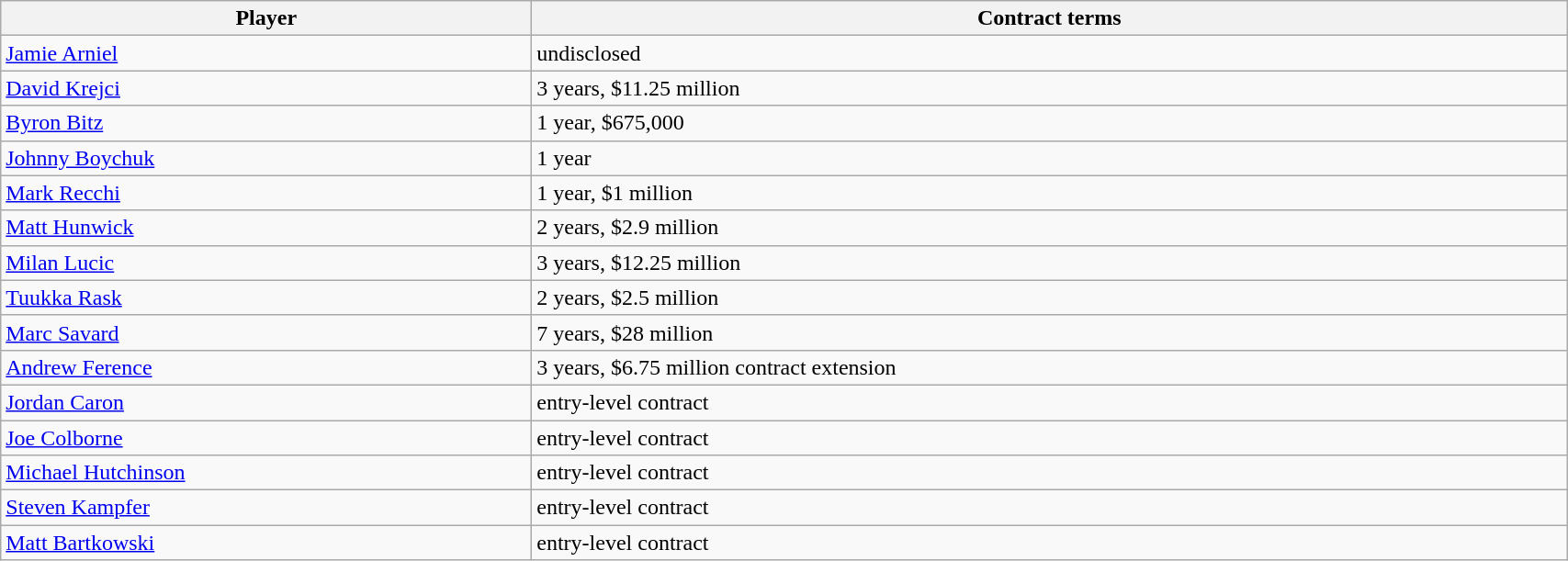<table class="wikitable" style="width:90%;">
<tr>
<th>Player</th>
<th>Contract terms</th>
</tr>
<tr>
<td><a href='#'>Jamie Arniel</a></td>
<td>undisclosed</td>
</tr>
<tr>
<td><a href='#'>David Krejci</a></td>
<td>3 years, $11.25 million</td>
</tr>
<tr>
<td><a href='#'>Byron Bitz</a></td>
<td>1 year, $675,000</td>
</tr>
<tr>
<td><a href='#'>Johnny Boychuk</a></td>
<td>1 year</td>
</tr>
<tr>
<td><a href='#'>Mark Recchi</a></td>
<td>1 year, $1 million</td>
</tr>
<tr>
<td><a href='#'>Matt Hunwick</a></td>
<td>2 years, $2.9 million</td>
</tr>
<tr>
<td><a href='#'>Milan Lucic</a></td>
<td>3 years, $12.25 million</td>
</tr>
<tr>
<td><a href='#'>Tuukka Rask</a></td>
<td>2 years, $2.5 million</td>
</tr>
<tr>
<td><a href='#'>Marc Savard</a></td>
<td>7 years, $28 million</td>
</tr>
<tr>
<td><a href='#'>Andrew Ference</a></td>
<td>3 years, $6.75 million contract extension</td>
</tr>
<tr>
<td><a href='#'>Jordan Caron</a></td>
<td>entry-level contract</td>
</tr>
<tr>
<td><a href='#'>Joe Colborne</a></td>
<td>entry-level contract</td>
</tr>
<tr>
<td><a href='#'>Michael Hutchinson</a></td>
<td>entry-level contract</td>
</tr>
<tr>
<td><a href='#'>Steven Kampfer</a></td>
<td>entry-level contract</td>
</tr>
<tr>
<td><a href='#'>Matt Bartkowski</a></td>
<td>entry-level contract</td>
</tr>
</table>
